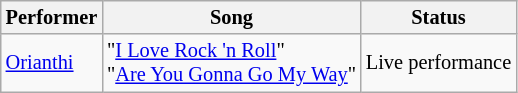<table class="wikitable" style="font-size:85%">
<tr>
<th>Performer</th>
<th>Song</th>
<th>Status</th>
</tr>
<tr>
<td> <a href='#'>Orianthi</a></td>
<td>"<a href='#'>I Love Rock 'n Roll</a>" <br>"<a href='#'>Are You Gonna Go My Way</a>"</td>
<td>Live performance</td>
</tr>
</table>
